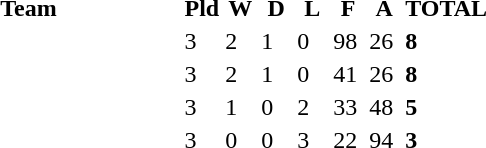<table>
<tr>
<td><br></td>
</tr>
<tr border=1 cellpadding=5 cellspacing=0>
<th width="200">Team</th>
<th width="20">Pld</th>
<th width="20">W</th>
<th width="20">D</th>
<th width="20">L</th>
<th width="20">F</th>
<th width="20">A</th>
<th width="20">TOTAL</th>
</tr>
<tr>
<td align=left></td>
<td>3</td>
<td>2</td>
<td>1</td>
<td>0</td>
<td>98</td>
<td>26</td>
<td><strong>8</strong></td>
</tr>
<tr>
<td align=left></td>
<td>3</td>
<td>2</td>
<td>1</td>
<td>0</td>
<td>41</td>
<td>26</td>
<td><strong>8</strong></td>
</tr>
<tr>
<td align=left></td>
<td>3</td>
<td>1</td>
<td>0</td>
<td>2</td>
<td>33</td>
<td>48</td>
<td><strong>5</strong></td>
</tr>
<tr>
<td align=left></td>
<td>3</td>
<td>0</td>
<td>0</td>
<td>3</td>
<td>22</td>
<td>94</td>
<td><strong>3</strong></td>
</tr>
</table>
